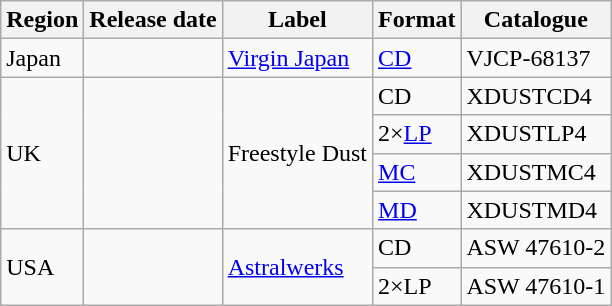<table class="wikitable">
<tr>
<th>Region</th>
<th>Release date</th>
<th>Label</th>
<th>Format</th>
<th>Catalogue</th>
</tr>
<tr>
<td>Japan</td>
<td></td>
<td><a href='#'>Virgin Japan</a></td>
<td><a href='#'>CD</a></td>
<td>VJCP-68137</td>
</tr>
<tr>
<td rowspan=4>UK</td>
<td rowspan=4></td>
<td rowspan=4>Freestyle Dust</td>
<td>CD</td>
<td>XDUSTCD4</td>
</tr>
<tr>
<td>2×<a href='#'>LP</a></td>
<td>XDUSTLP4</td>
</tr>
<tr>
<td><a href='#'>MC</a></td>
<td>XDUSTMC4</td>
</tr>
<tr>
<td><a href='#'>MD</a></td>
<td>XDUSTMD4</td>
</tr>
<tr>
<td rowspan=2>USA</td>
<td rowspan=2></td>
<td rowspan=2><a href='#'>Astralwerks</a></td>
<td>CD</td>
<td>ASW 47610-2</td>
</tr>
<tr>
<td>2×LP</td>
<td>ASW 47610-1</td>
</tr>
</table>
